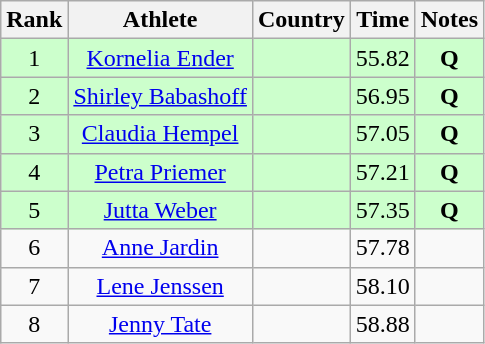<table class="wikitable sortable" style="text-align:center">
<tr>
<th>Rank</th>
<th>Athlete</th>
<th>Country</th>
<th>Time</th>
<th>Notes</th>
</tr>
<tr bgcolor=ccffcc>
<td>1</td>
<td><a href='#'>Kornelia Ender</a></td>
<td align=left></td>
<td>55.82</td>
<td><strong>Q </strong></td>
</tr>
<tr bgcolor=ccffcc>
<td>2</td>
<td><a href='#'>Shirley Babashoff</a></td>
<td align=left></td>
<td>56.95</td>
<td><strong>Q </strong></td>
</tr>
<tr bgcolor=ccffcc>
<td>3</td>
<td><a href='#'>Claudia Hempel</a></td>
<td align=left></td>
<td>57.05</td>
<td><strong>Q </strong></td>
</tr>
<tr bgcolor=ccffcc>
<td>4</td>
<td><a href='#'>Petra Priemer</a></td>
<td align=left></td>
<td>57.21</td>
<td><strong>Q </strong></td>
</tr>
<tr bgcolor=ccffcc>
<td>5</td>
<td><a href='#'>Jutta Weber</a></td>
<td align=left></td>
<td>57.35</td>
<td><strong>Q </strong></td>
</tr>
<tr>
<td>6</td>
<td><a href='#'>Anne Jardin</a></td>
<td align=left></td>
<td>57.78</td>
<td><strong> </strong></td>
</tr>
<tr>
<td>7</td>
<td><a href='#'>Lene Jenssen</a></td>
<td align=left></td>
<td>58.10</td>
<td><strong> </strong></td>
</tr>
<tr>
<td>8</td>
<td><a href='#'>Jenny Tate</a></td>
<td align=left></td>
<td>58.88</td>
<td><strong> </strong></td>
</tr>
</table>
